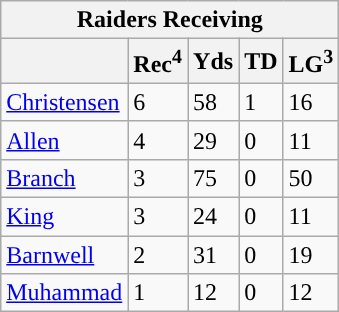<table class="wikitable">
<tr>
<th colspan="5">Raiders Receiving</th>
</tr>
<tr>
<th></th>
<th>Rec<sup>4</sup></th>
<th>Yds</th>
<th>TD</th>
<th>LG<sup>3</sup></th>
</tr>
<tr>
<td><a href='#'>Christensen</a></td>
<td>6</td>
<td>58</td>
<td>1</td>
<td>16</td>
</tr>
<tr>
<td><a href='#'>Allen</a></td>
<td>4</td>
<td>29</td>
<td>0</td>
<td>11</td>
</tr>
<tr>
<td><a href='#'>Branch</a></td>
<td>3</td>
<td>75</td>
<td>0</td>
<td>50</td>
</tr>
<tr>
<td><a href='#'>King</a></td>
<td>3</td>
<td>24</td>
<td>0</td>
<td>11</td>
</tr>
<tr>
<td><a href='#'>Barnwell</a></td>
<td>2</td>
<td>31</td>
<td>0</td>
<td>19</td>
</tr>
<tr>
<td><a href='#'>Muhammad</a></td>
<td>1</td>
<td>12</td>
<td>0</td>
<td>12</td>
</tr>
</table>
